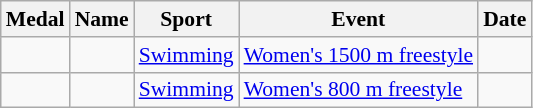<table class="wikitable sortable" style="font-size:90%">
<tr>
<th>Medal</th>
<th>Name</th>
<th>Sport</th>
<th>Event</th>
<th>Date</th>
</tr>
<tr>
<td></td>
<td></td>
<td><a href='#'>Swimming</a></td>
<td><a href='#'>Women's 1500 m freestyle</a></td>
<td></td>
</tr>
<tr>
<td></td>
<td></td>
<td><a href='#'>Swimming</a></td>
<td><a href='#'>Women's 800 m freestyle</a></td>
<td></td>
</tr>
</table>
